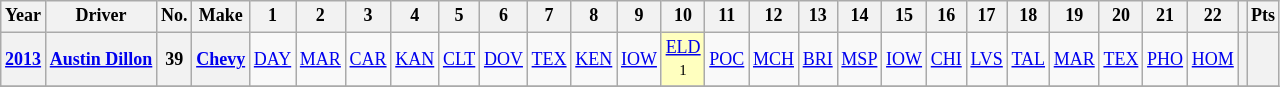<table class="wikitable" style="text-align:center; font-size:75%">
<tr>
<th>Year</th>
<th>Driver</th>
<th>No.</th>
<th>Make</th>
<th>1</th>
<th>2</th>
<th>3</th>
<th>4</th>
<th>5</th>
<th>6</th>
<th>7</th>
<th>8</th>
<th>9</th>
<th>10</th>
<th>11</th>
<th>12</th>
<th>13</th>
<th>14</th>
<th>15</th>
<th>16</th>
<th>17</th>
<th>18</th>
<th>19</th>
<th>20</th>
<th>21</th>
<th>22</th>
<th></th>
<th>Pts</th>
</tr>
<tr>
<th><a href='#'>2013</a></th>
<th><a href='#'>Austin Dillon</a></th>
<th>39</th>
<th><a href='#'>Chevy</a></th>
<td><a href='#'>DAY</a></td>
<td><a href='#'>MAR</a></td>
<td><a href='#'>CAR</a></td>
<td><a href='#'>KAN</a></td>
<td><a href='#'>CLT</a></td>
<td><a href='#'>DOV</a></td>
<td><a href='#'>TEX</a></td>
<td><a href='#'>KEN</a></td>
<td><a href='#'>IOW</a></td>
<td style="background:#FFFFBF;"><a href='#'>ELD</a><br><small>1</small></td>
<td><a href='#'>POC</a></td>
<td><a href='#'>MCH</a></td>
<td><a href='#'>BRI</a></td>
<td><a href='#'>MSP</a></td>
<td><a href='#'>IOW</a></td>
<td><a href='#'>CHI</a></td>
<td><a href='#'>LVS</a></td>
<td><a href='#'>TAL</a></td>
<td><a href='#'>MAR</a></td>
<td><a href='#'>TEX</a></td>
<td><a href='#'>PHO</a></td>
<td><a href='#'>HOM</a></td>
<th></th>
<th></th>
</tr>
<tr>
</tr>
</table>
